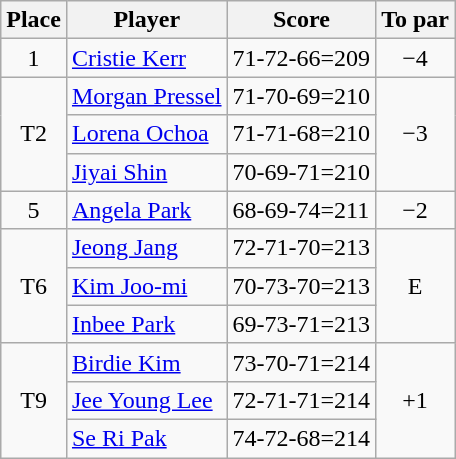<table class="wikitable">
<tr>
<th>Place</th>
<th>Player</th>
<th>Score</th>
<th>To par</th>
</tr>
<tr>
<td align="center">1</td>
<td> <a href='#'>Cristie Kerr</a></td>
<td>71-72-66=209</td>
<td align="center">−4</td>
</tr>
<tr>
<td rowspan="3" align="center">T2</td>
<td> <a href='#'>Morgan Pressel</a></td>
<td>71-70-69=210</td>
<td rowspan="3" align="center">−3</td>
</tr>
<tr>
<td> <a href='#'>Lorena Ochoa</a></td>
<td>71-71-68=210</td>
</tr>
<tr>
<td> <a href='#'>Jiyai Shin</a></td>
<td>70-69-71=210</td>
</tr>
<tr>
<td align="center">5</td>
<td> <a href='#'>Angela Park</a></td>
<td>68-69-74=211</td>
<td align="center">−2</td>
</tr>
<tr>
<td rowspan="3" align="center">T6</td>
<td> <a href='#'>Jeong Jang</a></td>
<td>72-71-70=213</td>
<td rowspan="3" align="center">E</td>
</tr>
<tr>
<td> <a href='#'>Kim Joo-mi</a></td>
<td>70-73-70=213</td>
</tr>
<tr>
<td> <a href='#'>Inbee Park</a></td>
<td>69-73-71=213</td>
</tr>
<tr>
<td rowspan="3" align="center">T9</td>
<td> <a href='#'>Birdie Kim</a></td>
<td>73-70-71=214</td>
<td rowspan="3" align="center">+1</td>
</tr>
<tr>
<td> <a href='#'>Jee Young Lee</a></td>
<td>72-71-71=214</td>
</tr>
<tr>
<td> <a href='#'>Se Ri Pak</a></td>
<td>74-72-68=214</td>
</tr>
</table>
